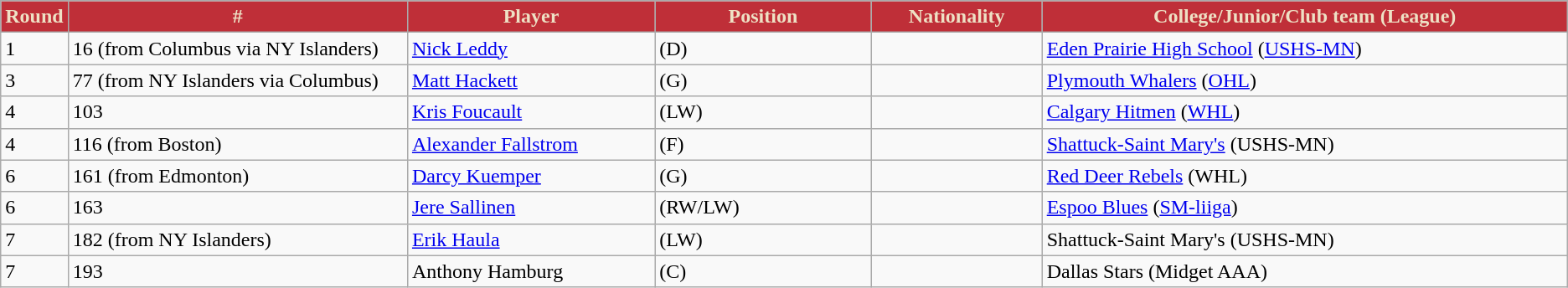<table class="wikitable">
<tr>
<th style="background: #bf2f38; color:#eee1c5" width="3.0%">Round</th>
<th style="background: #bf2f38; color:#eee1c5" width="22.0%">#</th>
<th style="background: #bf2f38; color:#eee1c5" width="16.0%">Player</th>
<th style="background: #bf2f38; color:#eee1c5" width="14.0%">Position</th>
<th style="background: #bf2f38; color:#eee1c5" width="11.0%">Nationality</th>
<th style="background: #bf2f38; color:#eee1c5" width="100.0%">College/Junior/Club team (League)</th>
</tr>
<tr>
<td>1</td>
<td>16 (from Columbus via NY Islanders)</td>
<td><a href='#'>Nick Leddy</a></td>
<td>(D)</td>
<td></td>
<td><a href='#'>Eden Prairie High School</a> (<a href='#'>USHS-MN</a>)</td>
</tr>
<tr>
<td>3</td>
<td>77 (from NY Islanders via Columbus)</td>
<td><a href='#'>Matt Hackett</a></td>
<td>(G)</td>
<td></td>
<td><a href='#'>Plymouth Whalers</a> (<a href='#'>OHL</a>)</td>
</tr>
<tr>
<td>4</td>
<td>103</td>
<td><a href='#'>Kris Foucault</a></td>
<td>(LW)</td>
<td></td>
<td><a href='#'>Calgary Hitmen</a> (<a href='#'>WHL</a>)</td>
</tr>
<tr>
<td>4</td>
<td>116 (from Boston)</td>
<td><a href='#'>Alexander Fallstrom</a></td>
<td>(F)</td>
<td></td>
<td><a href='#'>Shattuck-Saint Mary's</a> (USHS-MN)</td>
</tr>
<tr>
<td>6</td>
<td>161 (from Edmonton)</td>
<td><a href='#'>Darcy Kuemper</a></td>
<td>(G)</td>
<td></td>
<td><a href='#'>Red Deer Rebels</a> (WHL)</td>
</tr>
<tr>
<td>6</td>
<td>163</td>
<td><a href='#'>Jere Sallinen</a></td>
<td>(RW/LW)</td>
<td></td>
<td><a href='#'>Espoo Blues</a> (<a href='#'>SM-liiga</a>)</td>
</tr>
<tr>
<td>7</td>
<td>182 (from NY Islanders)</td>
<td><a href='#'>Erik Haula</a></td>
<td>(LW)</td>
<td></td>
<td>Shattuck-Saint Mary's (USHS-MN)</td>
</tr>
<tr>
<td>7</td>
<td>193</td>
<td>Anthony Hamburg</td>
<td>(C)</td>
<td></td>
<td>Dallas Stars (Midget AAA)</td>
</tr>
</table>
